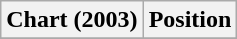<table class="wikitable plainrowheaders" style="text-align:center">
<tr>
<th>Chart (2003)</th>
<th>Position</th>
</tr>
<tr>
</tr>
</table>
